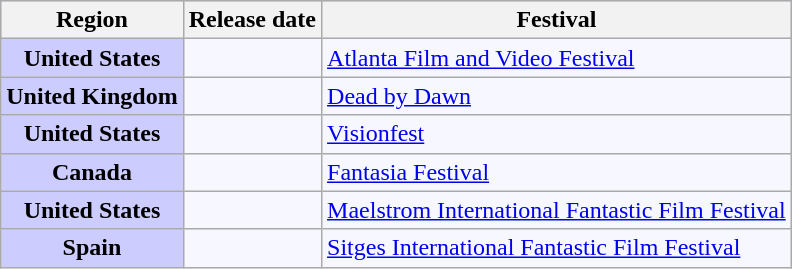<table class="wikitable sortable">
<tr style=background:#ccccff>
<th>Region</th>
<th>Release date</th>
<th>Festival</th>
</tr>
<tr>
<th style="background: #ccccff;">United States</th>
<td style="background: #f7f8ff; white-space: nowrap;"></td>
<td style="background: #f7f8ff; white-space: nowrap;"><a href='#'>Atlanta Film and Video Festival</a></td>
</tr>
<tr>
<th style="background: #ccccff;">United Kingdom</th>
<td style="background: #f7f8ff; white-space: nowrap;"></td>
<td style="background: #f7f8ff; white-space: nowrap;"><a href='#'>Dead by Dawn</a></td>
</tr>
<tr>
<th style="background: #ccccff;">United States</th>
<td style="background: #f7f8ff; white-space: nowrap;"></td>
<td style="background: #f7f8ff; white-space: nowrap;"><a href='#'>Visionfest</a></td>
</tr>
<tr>
<th style="background: #ccccff;">Canada</th>
<td style="background: #f7f8ff; white-space: nowrap;"></td>
<td style="background: #f7f8ff; white-space: nowrap;"><a href='#'>Fantasia Festival</a></td>
</tr>
<tr>
<th style="background: #ccccff;">United States</th>
<td style="background: #f7f8ff; white-space: nowrap;"></td>
<td style="background: #f7f8ff; white-space: nowrap;"><a href='#'>Maelstrom International Fantastic Film Festival</a></td>
</tr>
<tr>
<th style="background: #ccccff;">Spain</th>
<td style="background: #f7f8ff; white-space: nowrap;"></td>
<td style="background: #f7f8ff; white-space: nowrap;"><a href='#'>Sitges International Fantastic Film Festival</a></td>
</tr>
</table>
